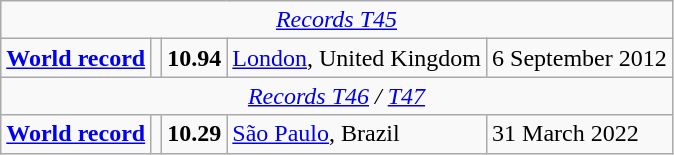<table class="wikitable">
<tr>
<td colspan=5 align=center><em><a href='#'>Records T45</a></em></td>
</tr>
<tr>
<td><a href='#'><strong>World record</strong></a></td>
<td></td>
<td><strong>10.94</strong></td>
<td><a href='#'>London</a>, United Kingdom</td>
<td>6 September 2012</td>
</tr>
<tr>
<td colspan=5 align=center><em><a href='#'>Records T46</a> / <a href='#'> T47</a></em></td>
</tr>
<tr>
<td><a href='#'><strong>World record</strong></a></td>
<td></td>
<td><strong>10.29</strong></td>
<td><a href='#'>São Paulo</a>, Brazil</td>
<td>31 March 2022</td>
</tr>
</table>
